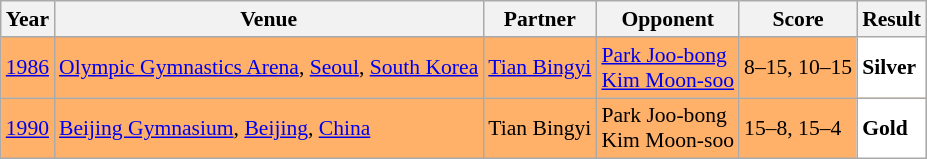<table class="sortable wikitable" style="font-size: 90%;">
<tr>
<th>Year</th>
<th>Venue</th>
<th>Partner</th>
<th>Opponent</th>
<th>Score</th>
<th>Result</th>
</tr>
<tr style="background:#FFB069">
<td align="center"><a href='#'>1986</a></td>
<td align="left"><a href='#'>Olympic Gymnastics Arena</a>, <a href='#'>Seoul</a>, <a href='#'>South Korea</a></td>
<td align="left"> <a href='#'>Tian Bingyi</a></td>
<td align="left"> <a href='#'>Park Joo-bong</a><br> <a href='#'>Kim Moon-soo</a></td>
<td align="left">8–15, 10–15</td>
<td style="text-align:left; background:white"> <strong>Silver</strong></td>
</tr>
<tr style="background:#FFB069">
<td align="center"><a href='#'>1990</a></td>
<td align="left"><a href='#'>Beijing Gymnasium</a>, <a href='#'>Beijing</a>, <a href='#'>China</a></td>
<td align="left"> Tian Bingyi</td>
<td align="left"> Park Joo-bong<br> Kim Moon-soo</td>
<td align="left">15–8, 15–4</td>
<td style="text-align:left; background:white"> <strong>Gold</strong></td>
</tr>
</table>
